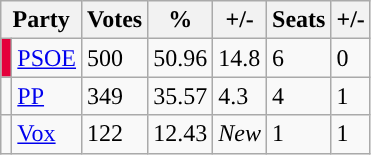<table class="wikitable">
<tr>
<th colspan="2">Party</th>
<th>Votes</th>
<th>%</th>
<th>+/-</th>
<th>Seats</th>
<th>+/-</th>
</tr>
<tr>
<td bgcolor="#E4003B"></td>
<td><a href='#'>PSOE</a></td>
<td>500</td>
<td>50.96</td>
<td> 14.8</td>
<td>6</td>
<td> 0</td>
</tr>
<tr>
<td></td>
<td><a href='#'>PP</a></td>
<td>349</td>
<td>35.57</td>
<td> 4.3</td>
<td>4</td>
<td> 1</td>
</tr>
<tr>
<td></td>
<td><a href='#'>Vox</a></td>
<td>122</td>
<td>12.43</td>
<td><em>New</em></td>
<td>1</td>
<td> 1</td>
</tr>
</table>
